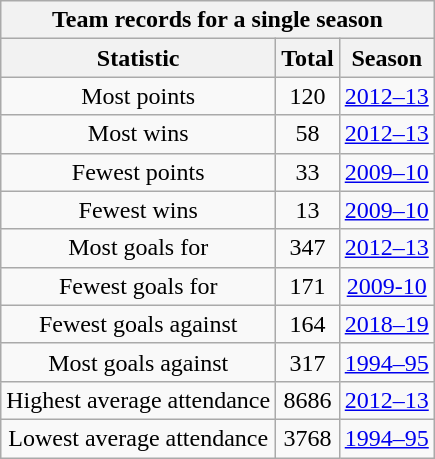<table class="wikitable" style="text-align:center; float:left; margin-right:1em;">
<tr>
<th colspan=3>Team records for a single season</th>
</tr>
<tr>
<th>Statistic</th>
<th>Total</th>
<th>Season</th>
</tr>
<tr>
<td>Most points</td>
<td>120</td>
<td><a href='#'>2012–13</a></td>
</tr>
<tr>
<td>Most wins</td>
<td>58</td>
<td><a href='#'>2012–13</a></td>
</tr>
<tr>
<td>Fewest points</td>
<td>33</td>
<td><a href='#'>2009–10</a></td>
</tr>
<tr>
<td>Fewest wins</td>
<td>13</td>
<td><a href='#'>2009–10</a></td>
</tr>
<tr>
<td>Most goals for</td>
<td>347</td>
<td><a href='#'>2012–13</a></td>
</tr>
<tr>
<td>Fewest goals for</td>
<td>171</td>
<td><a href='#'>2009-10</a></td>
</tr>
<tr>
<td>Fewest goals against</td>
<td>164</td>
<td><a href='#'>2018–19</a></td>
</tr>
<tr>
<td>Most goals against</td>
<td>317</td>
<td><a href='#'>1994–95</a></td>
</tr>
<tr>
<td>Highest average attendance</td>
<td>8686</td>
<td><a href='#'>2012–13</a></td>
</tr>
<tr>
<td>Lowest average attendance</td>
<td>3768</td>
<td><a href='#'>1994–95</a></td>
</tr>
</table>
